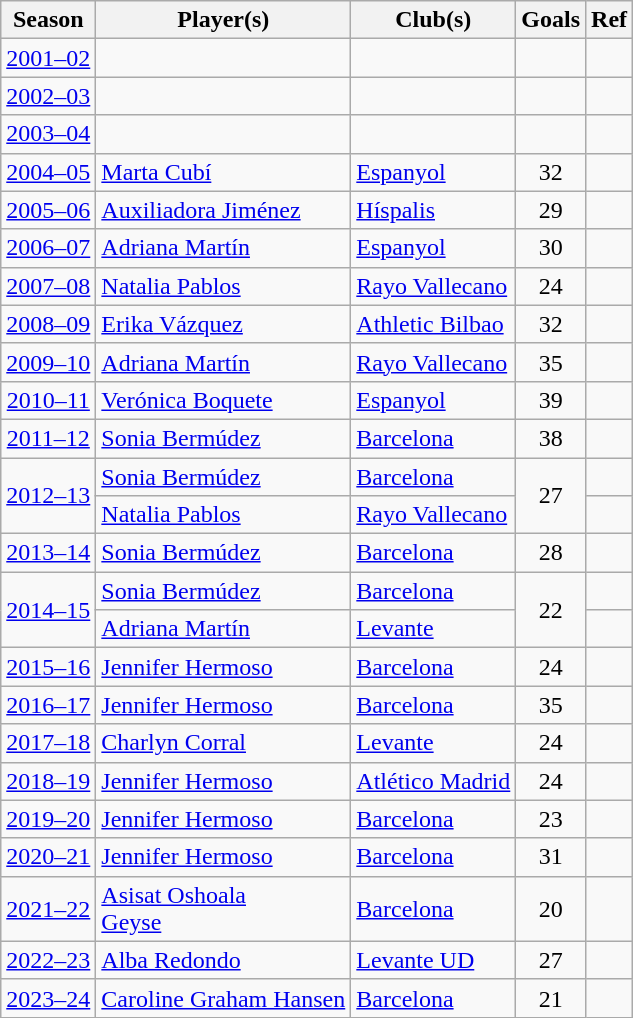<table class="wikitable">
<tr>
<th>Season</th>
<th>Player(s)</th>
<th>Club(s)</th>
<th>Goals</th>
<th>Ref</th>
</tr>
<tr>
<td align=center><a href='#'>2001–02</a></td>
<td></td>
<td></td>
<td></td>
<td></td>
</tr>
<tr>
<td align=center><a href='#'>2002–03</a></td>
<td></td>
<td></td>
<td></td>
<td></td>
</tr>
<tr>
<td align=center><a href='#'>2003–04</a></td>
<td></td>
<td></td>
<td></td>
<td></td>
</tr>
<tr>
<td align=center><a href='#'>2004–05</a></td>
<td> <a href='#'>Marta Cubí</a></td>
<td><a href='#'>Espanyol</a></td>
<td align=center>32</td>
<td></td>
</tr>
<tr>
<td align=center><a href='#'>2005–06</a></td>
<td> <a href='#'>Auxiliadora Jiménez</a></td>
<td><a href='#'>Híspalis</a></td>
<td align=center>29</td>
<td></td>
</tr>
<tr>
<td align=center><a href='#'>2006–07</a></td>
<td> <a href='#'>Adriana Martín</a></td>
<td><a href='#'>Espanyol</a></td>
<td align=center>30</td>
<td></td>
</tr>
<tr>
<td align=center><a href='#'>2007–08</a></td>
<td> <a href='#'>Natalia Pablos</a></td>
<td><a href='#'>Rayo Vallecano</a></td>
<td align=center>24</td>
<td></td>
</tr>
<tr>
<td align=center><a href='#'>2008–09</a></td>
<td> <a href='#'>Erika Vázquez</a></td>
<td><a href='#'>Athletic Bilbao</a></td>
<td align=center>32</td>
<td></td>
</tr>
<tr>
<td align=center><a href='#'>2009–10</a></td>
<td> <a href='#'>Adriana Martín</a></td>
<td><a href='#'>Rayo Vallecano</a></td>
<td align=center>35</td>
<td></td>
</tr>
<tr>
<td align=center><a href='#'>2010–11</a></td>
<td> <a href='#'>Verónica Boquete</a></td>
<td><a href='#'>Espanyol</a></td>
<td align=center>39</td>
<td></td>
</tr>
<tr>
<td align=center><a href='#'>2011–12</a></td>
<td> <a href='#'>Sonia Bermúdez</a></td>
<td><a href='#'>Barcelona</a></td>
<td align=center>38</td>
<td></td>
</tr>
<tr>
<td align=center rowspan="2"><a href='#'>2012–13</a></td>
<td> <a href='#'>Sonia Bermúdez</a></td>
<td><a href='#'>Barcelona</a></td>
<td align=center rowspan="2">27</td>
<td></td>
</tr>
<tr>
<td> <a href='#'>Natalia Pablos</a></td>
<td><a href='#'>Rayo Vallecano</a></td>
<td></td>
</tr>
<tr>
<td align=center><a href='#'>2013–14</a></td>
<td> <a href='#'>Sonia Bermúdez</a></td>
<td><a href='#'>Barcelona</a></td>
<td align=center>28</td>
<td></td>
</tr>
<tr>
<td align=center rowspan="2"><a href='#'>2014–15</a></td>
<td> <a href='#'>Sonia Bermúdez</a></td>
<td><a href='#'>Barcelona</a></td>
<td align=center rowspan="2">22</td>
<td></td>
</tr>
<tr>
<td> <a href='#'>Adriana Martín</a></td>
<td><a href='#'>Levante</a></td>
<td></td>
</tr>
<tr>
<td align=center><a href='#'>2015–16</a></td>
<td> <a href='#'>Jennifer Hermoso</a></td>
<td><a href='#'>Barcelona</a></td>
<td align=center>24</td>
<td></td>
</tr>
<tr>
<td align=center><a href='#'>2016–17</a></td>
<td> <a href='#'>Jennifer Hermoso</a></td>
<td><a href='#'>Barcelona</a></td>
<td align=center>35</td>
<td></td>
</tr>
<tr>
<td align=center><a href='#'>2017–18</a></td>
<td> <a href='#'>Charlyn Corral</a></td>
<td><a href='#'>Levante</a></td>
<td align=center>24</td>
<td></td>
</tr>
<tr>
<td align=center><a href='#'>2018–19</a></td>
<td> <a href='#'>Jennifer Hermoso</a></td>
<td><a href='#'>Atlético Madrid</a></td>
<td align=center>24</td>
<td></td>
</tr>
<tr>
<td align=center><a href='#'>2019–20</a></td>
<td> <a href='#'>Jennifer Hermoso</a></td>
<td><a href='#'>Barcelona</a></td>
<td align=center>23</td>
<td></td>
</tr>
<tr>
<td align=center><a href='#'>2020–21</a></td>
<td> <a href='#'>Jennifer Hermoso</a></td>
<td><a href='#'>Barcelona</a></td>
<td align=center>31</td>
<td></td>
</tr>
<tr>
<td align=center><a href='#'>2021–22</a></td>
<td> <a href='#'>Asisat Oshoala</a><br> <a href='#'>Geyse</a></td>
<td><a href='#'>Barcelona</a></td>
<td align=center>20</td>
<td></td>
</tr>
<tr>
<td align=center><a href='#'>2022–23</a></td>
<td> <a href='#'>Alba Redondo</a></td>
<td><a href='#'>Levante UD</a></td>
<td align=center>27</td>
<td></td>
</tr>
<tr>
<td align=center><a href='#'>2023–24</a></td>
<td> <a href='#'>Caroline Graham Hansen</a></td>
<td><a href='#'>Barcelona</a></td>
<td align=center>21</td>
<td></td>
</tr>
</table>
